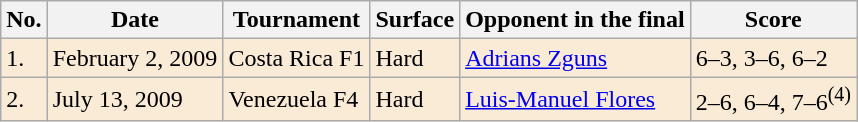<table class="wikitable">
<tr>
<th>No.</th>
<th>Date</th>
<th>Tournament</th>
<th>Surface</th>
<th>Opponent in the final</th>
<th>Score</th>
</tr>
<tr style="background:#faebd7;">
<td>1.</td>
<td>February 2, 2009</td>
<td>Costa Rica F1</td>
<td>Hard</td>
<td> <a href='#'>Adrians Zguns</a></td>
<td>6–3, 3–6, 6–2</td>
</tr>
<tr style="background:#faebd7;">
<td>2.</td>
<td>July 13, 2009</td>
<td>Venezuela F4</td>
<td>Hard</td>
<td> <a href='#'>Luis-Manuel Flores</a></td>
<td>2–6, 6–4, 7–6<sup>(4)</sup></td>
</tr>
</table>
